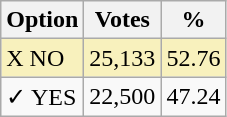<table class="wikitable">
<tr>
<th>Option</th>
<th>Votes</th>
<th>%</th>
</tr>
<tr>
<td style=background:#f8f1bd>X NO</td>
<td style=background:#f8f1bd>25,133</td>
<td style=background:#f8f1bd>52.76</td>
</tr>
<tr>
<td>✓ YES</td>
<td>22,500</td>
<td>47.24</td>
</tr>
</table>
